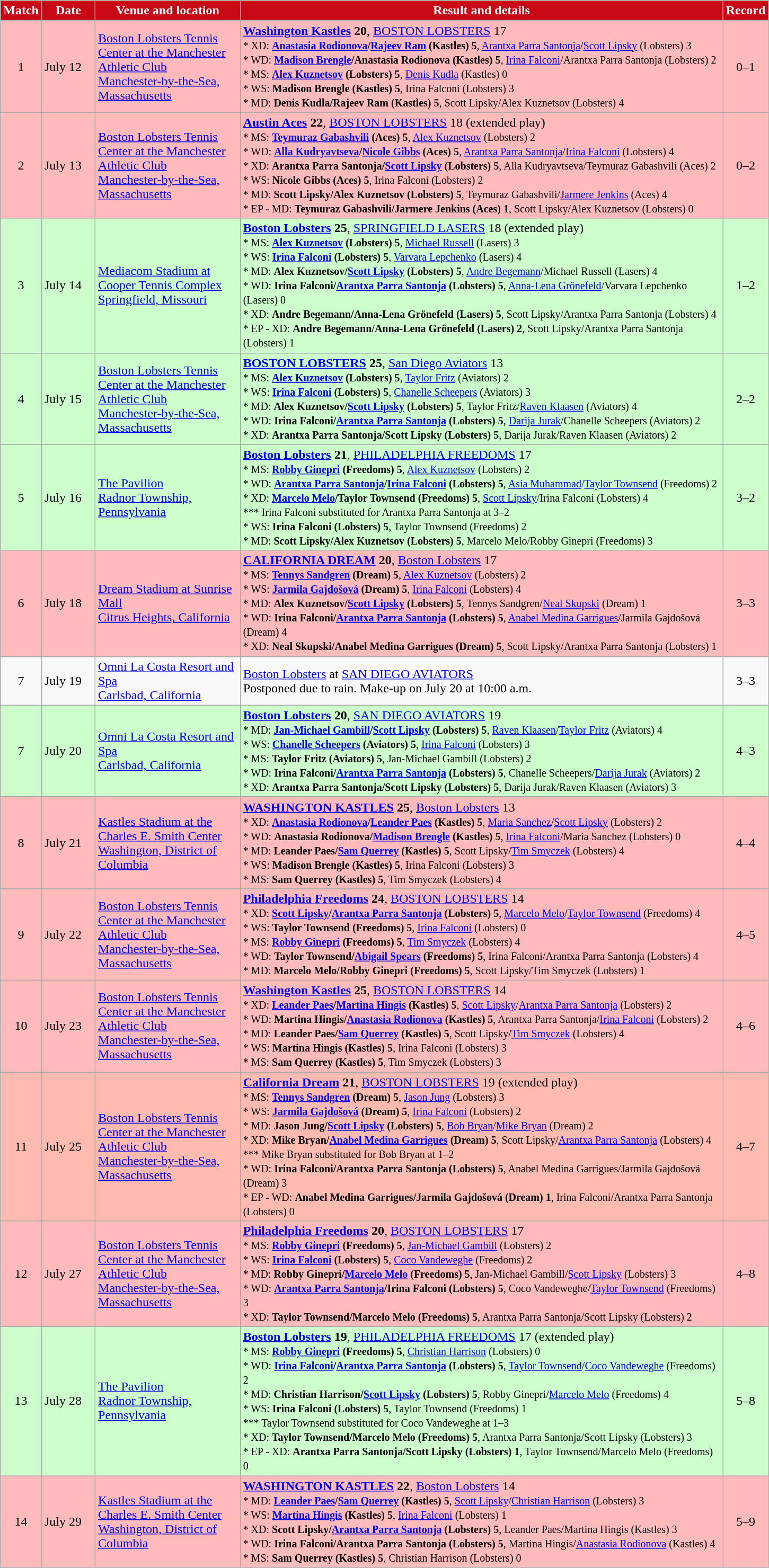<table class="wikitable" style="text-align:left">
<tr>
<th style="background:#C80815; color:white" width="25px">Match</th>
<th style="background:#C80815; color:white" width="60px">Date</th>
<th style="background:#C80815; color:white" width="175px">Venue and location</th>
<th style="background:#C80815; color:white" width="600px">Result and details</th>
<th style="background:#C80815; color:white" width="25px">Record</th>
</tr>
<tr bgcolor="FFBBBB">
<td style="text-align:center">1</td>
<td>July 12</td>
<td><a href='#'>Boston Lobsters Tennis Center at the Manchester Athletic Club</a><br><a href='#'>Manchester-by-the-Sea, Massachusetts</a></td>
<td><strong><a href='#'>Washington Kastles</a> 20</strong>, <a href='#'>BOSTON LOBSTERS</a> 17<br><small>* XD: <strong><a href='#'>Anastasia Rodionova</a>/<a href='#'>Rajeev Ram</a> (Kastles) 5</strong>, <a href='#'>Arantxa Parra Santonja</a>/<a href='#'>Scott Lipsky</a> (Lobsters) 3<br>* WD: <strong><a href='#'>Madison Brengle</a>/Anastasia Rodionova (Kastles) 5</strong>, <a href='#'>Irina Falconi</a>/Arantxa Parra Santonja (Lobsters) 2<br>* MS: <strong><a href='#'>Alex Kuznetsov</a> (Lobsters) 5</strong>, <a href='#'>Denis Kudla</a> (Kastles) 0<br>* WS: <strong>Madison Brengle (Kastles) 5</strong>, Irina Falconi (Lobsters) 3<br>* MD: <strong>Denis Kudla/Rajeev Ram (Kastles) 5</strong>, Scott Lipsky/Alex Kuznetsov (Lobsters) 4</small></td>
<td style="text-align:center">0–1</td>
</tr>
<tr bgcolor="FFBBBB">
<td style="text-align:center">2</td>
<td>July 13</td>
<td><a href='#'>Boston Lobsters Tennis Center at the Manchester Athletic Club</a><br><a href='#'>Manchester-by-the-Sea, Massachusetts</a></td>
<td><strong><a href='#'>Austin Aces</a> 22</strong>, <a href='#'>BOSTON LOBSTERS</a> 18 (extended play)<br><small>* MS: <strong><a href='#'>Teymuraz Gabashvili</a> (Aces) 5</strong>, <a href='#'>Alex Kuznetsov</a> (Lobsters) 2<br>* WD: <strong><a href='#'>Alla Kudryavtseva</a>/<a href='#'>Nicole Gibbs</a> (Aces) 5</strong>, <a href='#'>Arantxa Parra Santonja</a>/<a href='#'>Irina Falconi</a> (Lobsters) 4<br>* XD: <strong>Arantxa Parra Santonja/<a href='#'>Scott Lipsky</a> (Lobsters) 5</strong>, Alla Kudryavtseva/Teymuraz Gabashvili (Aces) 2<br>* WS: <strong>Nicole Gibbs (Aces) 5</strong>, Irina Falconi (Lobsters) 2<br>* MD: <strong>Scott Lipsky/Alex Kuznetsov (Lobsters) 5</strong>, Teymuraz Gabashvili/<a href='#'>Jarmere Jenkins</a> (Aces) 4<br>* EP - MD: <strong>Teymuraz Gabashvili/Jarmere Jenkins (Aces) 1</strong>, Scott Lipsky/Alex Kuznetsov (Lobsters) 0</small></td>
<td style="text-align:center">0–2</td>
</tr>
<tr bgcolor="CCFFCC">
<td style="text-align:center">3</td>
<td>July 14</td>
<td><a href='#'>Mediacom Stadium at Cooper Tennis Complex</a><br><a href='#'>Springfield, Missouri</a></td>
<td><strong><a href='#'>Boston Lobsters</a> 25</strong>, <a href='#'>SPRINGFIELD LASERS</a> 18 (extended play)<br><small>* MS: <strong><a href='#'>Alex Kuznetsov</a> (Lobsters) 5</strong>, <a href='#'>Michael Russell</a> (Lasers) 3<br>* WS: <strong><a href='#'>Irina Falconi</a> (Lobsters) 5</strong>, <a href='#'>Varvara Lepchenko</a> (Lasers) 4<br>* MD: <strong>Alex Kuznetsov/<a href='#'>Scott Lipsky</a> (Lobsters) 5</strong>, <a href='#'>Andre Begemann</a>/Michael Russell (Lasers) 4<br>* WD: <strong>Irina Falconi/<a href='#'>Arantxa Parra Santonja</a> (Lobsters) 5</strong>, <a href='#'>Anna-Lena Grönefeld</a>/Varvara Lepchenko (Lasers) 0<br>* XD: <strong>Andre Begemann/Anna-Lena Grönefeld (Lasers) 5</strong>, Scott Lipsky/Arantxa Parra Santonja (Lobsters) 4<br>* EP - XD: <strong>Andre Begemann/Anna-Lena Grönefeld (Lasers) 2</strong>, Scott Lipsky/Arantxa Parra Santonja (Lobsters) 1</small></td>
<td style="text-align:center">1–2</td>
</tr>
<tr bgcolor="CCFFCC">
<td style="text-align:center">4</td>
<td>July 15</td>
<td><a href='#'>Boston Lobsters Tennis Center at the Manchester Athletic Club</a><br><a href='#'>Manchester-by-the-Sea, Massachusetts</a></td>
<td><strong><a href='#'>BOSTON LOBSTERS</a> 25</strong>, <a href='#'>San Diego Aviators</a> 13<br><small>* MS: <strong><a href='#'>Alex Kuznetsov</a> (Lobsters) 5</strong>, <a href='#'>Taylor Fritz</a> (Aviators) 2<br>* WS: <strong><a href='#'>Irina Falconi</a> (Lobsters) 5</strong>, <a href='#'>Chanelle Scheepers</a> (Aviators) 3<br>* MD: <strong>Alex Kuznetsov/<a href='#'>Scott Lipsky</a> (Lobsters) 5</strong>, Taylor Fritz/<a href='#'>Raven Klaasen</a> (Aviators) 4<br>* WD: <strong>Irina Falconi/<a href='#'>Arantxa Parra Santonja</a> (Lobsters) 5</strong>, <a href='#'>Darija Jurak</a>/Chanelle Scheepers (Aviators) 2<br>* XD: <strong>Arantxa Parra Santonja/Scott Lipsky (Lobsters) 5</strong>, Darija Jurak/Raven Klaasen (Aviators) 2</small></td>
<td style="text-align:center">2–2</td>
</tr>
<tr bgcolor="CCFFCC">
<td style="text-align:center">5</td>
<td>July 16</td>
<td><a href='#'>The Pavilion</a><br><a href='#'>Radnor Township, Pennsylvania</a></td>
<td><strong><a href='#'>Boston Lobsters</a> 21</strong>, <a href='#'>PHILADELPHIA FREEDOMS</a> 17<br><small>* MS: <strong><a href='#'>Robby Ginepri</a> (Freedoms) 5</strong>, <a href='#'>Alex Kuznetsov</a> (Lobsters) 2<br>* WD: <strong><a href='#'>Arantxa Parra Santonja</a>/<a href='#'>Irina Falconi</a> (Lobsters) 5</strong>, <a href='#'>Asia Muhammad</a>/<a href='#'>Taylor Townsend</a> (Freedoms) 2<br>* XD: <strong><a href='#'>Marcelo Melo</a>/Taylor Townsend (Freedoms) 5</strong>, <a href='#'>Scott Lipsky</a>/Irina Falconi (Lobsters) 4<br>*** Irina Falconi substituted for Arantxa Parra Santonja at 3–2<br>* WS: <strong>Irina Falconi (Lobsters) 5</strong>, Taylor Townsend (Freedoms) 2<br>* MD: <strong>Scott Lipsky/Alex Kuznetsov (Lobsters) 5</strong>, Marcelo Melo/Robby Ginepri (Freedoms) 3</small></td>
<td style="text-align:center">3–2</td>
</tr>
<tr bgcolor="FFBBBB">
<td style="text-align:center">6</td>
<td>July 18</td>
<td><a href='#'>Dream Stadium at Sunrise Mall</a><br><a href='#'>Citrus Heights, California</a></td>
<td><strong><a href='#'>CALIFORNIA DREAM</a> 20</strong>, <a href='#'>Boston Lobsters</a> 17<br><small>* MS: <strong><a href='#'>Tennys Sandgren</a> (Dream) 5</strong>, <a href='#'>Alex Kuznetsov</a> (Lobsters) 2<br>* WS: <strong><a href='#'>Jarmila Gajdošová</a> (Dream) 5</strong>, <a href='#'>Irina Falconi</a> (Lobsters) 4<br>* MD: <strong>Alex Kuznetsov/<a href='#'>Scott Lipsky</a> (Lobsters) 5</strong>, Tennys Sandgren/<a href='#'>Neal Skupski</a> (Dream) 1<br>* WD: <strong>Irina Falconi/<a href='#'>Arantxa Parra Santonja</a> (Lobsters) 5</strong>, <a href='#'>Anabel Medina Garrigues</a>/Jarmila Gajdošová (Dream) 4<br>* XD: <strong>Neal Skupski/Anabel Medina Garrigues (Dream) 5</strong>, Scott Lipsky/Arantxa Parra Santonja (Lobsters) 1</small></td>
<td style="text-align:center">3–3</td>
</tr>
<tr bgcolor=>
<td style="text-align:center">7</td>
<td>July 19</td>
<td><a href='#'>Omni La Costa Resort and Spa</a><br><a href='#'>Carlsbad, California</a></td>
<td><a href='#'>Boston Lobsters</a> at <a href='#'>SAN DIEGO AVIATORS</a><br>Postponed due to rain. Make-up on July 20 at 10:00 a.m.</td>
<td style="text-align:center">3–3</td>
</tr>
<tr bgcolor="CCFFCC">
<td style="text-align:center">7</td>
<td>July 20</td>
<td><a href='#'>Omni La Costa Resort and Spa</a><br><a href='#'>Carlsbad, California</a></td>
<td><strong><a href='#'>Boston Lobsters</a> 20</strong>, <a href='#'>SAN DIEGO AVIATORS</a> 19<br><small>* MD: <strong><a href='#'>Jan-Michael Gambill</a>/<a href='#'>Scott Lipsky</a> (Lobsters) 5</strong>, <a href='#'>Raven Klaasen</a>/<a href='#'>Taylor Fritz</a> (Aviators) 4<br>* WS: <strong><a href='#'>Chanelle Scheepers</a> (Aviators) 5</strong>, <a href='#'>Irina Falconi</a> (Lobsters) 3<br>* MS: <strong>Taylor Fritz (Aviators) 5</strong>, Jan-Michael Gambill (Lobsters) 2<br>* WD: <strong>Irina Falconi/<a href='#'>Arantxa Parra Santonja</a> (Lobsters) 5</strong>, Chanelle Scheepers/<a href='#'>Darija Jurak</a> (Aviators) 2<br>* XD: <strong>Arantxa Parra Santonja/Scott Lipsky (Lobsters) 5</strong>, Darija Jurak/Raven Klaasen (Aviators) 3</small></td>
<td style="text-align:center">4–3</td>
</tr>
<tr bgcolor="FFBBBB">
<td style="text-align:center">8</td>
<td>July 21</td>
<td><a href='#'>Kastles Stadium at the Charles E. Smith Center</a><br><a href='#'>Washington, District of Columbia</a></td>
<td><strong><a href='#'>WASHINGTON KASTLES</a> 25</strong>, <a href='#'>Boston Lobsters</a> 13<br><small>* XD: <strong><a href='#'>Anastasia Rodionova</a>/<a href='#'>Leander Paes</a> (Kastles) 5</strong>, <a href='#'>Maria Sanchez</a>/<a href='#'>Scott Lipsky</a> (Lobsters) 2<br>* WD: <strong>Anastasia Rodionova/<a href='#'>Madison Brengle</a> (Kastles) 5</strong>, <a href='#'>Irina Falconi</a>/Maria Sanchez (Lobsters) 0<br>* MD: <strong>Leander Paes/<a href='#'>Sam Querrey</a> (Kastles) 5</strong>, Scott Lipsky/<a href='#'>Tim Smyczek</a> (Lobsters) 4<br>* WS: <strong>Madison Brengle (Kastles) 5</strong>, Irina Falconi (Lobsters) 3<br>* MS: <strong>Sam Querrey (Kastles) 5</strong>, Tim Smyczek (Lobsters) 4</small></td>
<td style="text-align:center">4–4</td>
</tr>
<tr bgcolor="FFBBBB">
<td style="text-align:center">9</td>
<td>July 22</td>
<td><a href='#'>Boston Lobsters Tennis Center at the Manchester Athletic Club</a><br><a href='#'>Manchester-by-the-Sea, Massachusetts</a></td>
<td><strong><a href='#'>Philadelphia Freedoms</a> 24</strong>, <a href='#'>BOSTON LOBSTERS</a> 14<br><small>* XD: <strong><a href='#'>Scott Lipsky</a>/<a href='#'>Arantxa Parra Santonja</a> (Lobsters) 5</strong>, <a href='#'>Marcelo Melo</a>/<a href='#'>Taylor Townsend</a> (Freedoms) 4<br>* WS: <strong>Taylor Townsend (Freedoms) 5</strong>, <a href='#'>Irina Falconi</a> (Lobsters) 0<br>* MS: <strong><a href='#'>Robby Ginepri</a> (Freedoms) 5</strong>, <a href='#'>Tim Smyczek</a> (Lobsters) 4<br>* WD: <strong>Taylor Townsend/<a href='#'>Abigail Spears</a> (Freedoms) 5</strong>, Irina Falconi/Arantxa Parra Santonja (Lobsters) 4<br>* MD: <strong>Marcelo Melo/Robby Ginepri (Freedoms) 5</strong>, Scott Lipsky/Tim Smyczek (Lobsters) 1</small></td>
<td style="text-align:center">4–5</td>
</tr>
<tr bgcolor="FFBBBB">
<td style="text-align:center">10</td>
<td>July 23</td>
<td><a href='#'>Boston Lobsters Tennis Center at the Manchester Athletic Club</a><br><a href='#'>Manchester-by-the-Sea, Massachusetts</a></td>
<td><strong><a href='#'>Washington Kastles</a> 25</strong>, <a href='#'>BOSTON LOBSTERS</a> 14<br><small>* XD: <strong><a href='#'>Leander Paes</a>/<a href='#'>Martina Hingis</a> (Kastles) 5</strong>, <a href='#'>Scott Lipsky</a>/<a href='#'>Arantxa Parra Santonja</a> (Lobsters) 2<br>* WD: <strong>Martina Hingis/<a href='#'>Anastasia Rodionova</a> (Kastles) 5</strong>, Arantxa Parra Santonja/<a href='#'>Irina Falconi</a> (Lobsters) 2<br>* MD: <strong>Leander Paes/<a href='#'>Sam Querrey</a> (Kastles) 5</strong>, Scott Lipsky/<a href='#'>Tim Smyczek</a> (Lobsters) 4<br>* WS: <strong>Martina Hingis (Kastles) 5</strong>, Irina Falconi (Lobsters) 3<br>* MS: <strong>Sam Querrey (Kastles) 5</strong>, Tim Smyczek (Lobsters) 3</small></td>
<td style="text-align:center">4–6</td>
</tr>
<tr bgcolor="FFBBB">
<td style="text-align:center">11</td>
<td>July 25</td>
<td><a href='#'>Boston Lobsters Tennis Center at the Manchester Athletic Club</a><br><a href='#'>Manchester-by-the-Sea, Massachusetts</a></td>
<td><strong><a href='#'>California Dream</a> 21</strong>, <a href='#'>BOSTON LOBSTERS</a> 19 (extended play)<br><small>* MS: <strong><a href='#'>Tennys Sandgren</a> (Dream) 5</strong>, <a href='#'>Jason Jung</a> (Lobsters) 3<br>* WS: <strong><a href='#'>Jarmila Gajdošová</a> (Dream) 5</strong>, <a href='#'>Irina Falconi</a> (Lobsters) 2<br>* MD: <strong>Jason Jung/<a href='#'>Scott Lipsky</a> (Lobsters) 5</strong>, <a href='#'>Bob Bryan</a>/<a href='#'>Mike Bryan</a> (Dream) 2<br>* XD: <strong>Mike Bryan/<a href='#'>Anabel Medina Garrigues</a> (Dream) 5</strong>, Scott Lipsky/<a href='#'>Arantxa Parra Santonja</a> (Lobsters) 4<br>*** Mike Bryan substituted for Bob Bryan at 1–2<br>* WD: <strong>Irina Falconi/Arantxa Parra Santonja (Lobsters) 5</strong>, Anabel Medina Garrigues/Jarmila Gajdošová (Dream) 3<br>* EP - WD: <strong>Anabel Medina Garrigues/Jarmila Gajdošová (Dream) 1</strong>, Irina Falconi/Arantxa Parra Santonja (Lobsters) 0</small></td>
<td style="text-align:center">4–7</td>
</tr>
<tr bgcolor="FFBBBB">
<td style="text-align:center">12</td>
<td>July 27</td>
<td><a href='#'>Boston Lobsters Tennis Center at the Manchester Athletic Club</a><br><a href='#'>Manchester-by-the-Sea, Massachusetts</a></td>
<td><strong><a href='#'>Philadelphia Freedoms</a> 20</strong>, <a href='#'>BOSTON LOBSTERS</a> 17<br><small>* MS: <strong><a href='#'>Robby Ginepri</a> (Freedoms) 5</strong>, <a href='#'>Jan-Michael Gambill</a> (Lobsters) 2<br>* WS: <strong><a href='#'>Irina Falconi</a> (Lobsters) 5</strong>, <a href='#'>Coco Vandeweghe</a> (Freedoms) 2<br>* MD: <strong>Robby Ginepri/<a href='#'>Marcelo Melo</a> (Freedoms) 5</strong>, Jan-Michael Gambill/<a href='#'>Scott Lipsky</a> (Lobsters) 3<br>* WD: <strong><a href='#'>Arantxa Parra Santonja</a>/Irina Falconi (Lobsters) 5</strong>, Coco Vandeweghe/<a href='#'>Taylor Townsend</a> (Freedoms) 3<br>* XD: <strong>Taylor Townsend/Marcelo Melo (Freedoms) 5</strong>, Arantxa Parra Santonja/Scott Lipsky (Lobsters) 2</small></td>
<td style="text-align:center">4–8</td>
</tr>
<tr bgcolor="CCFFCC">
<td style="text-align:center">13</td>
<td>July 28</td>
<td><a href='#'>The Pavilion</a><br><a href='#'>Radnor Township, Pennsylvania</a></td>
<td><strong><a href='#'>Boston Lobsters</a> 19</strong>, <a href='#'>PHILADELPHIA FREEDOMS</a> 17 (extended play)<br><small>* MS: <strong><a href='#'>Robby Ginepri</a> (Freedoms) 5</strong>, <a href='#'>Christian Harrison</a> (Lobsters) 0<br>* WD: <strong><a href='#'>Irina Falconi</a>/<a href='#'>Arantxa Parra Santonja</a> (Lobsters) 5</strong>, <a href='#'>Taylor Townsend</a>/<a href='#'>Coco Vandeweghe</a> (Freedoms) 2<br>* MD: <strong>Christian Harrison/<a href='#'>Scott Lipsky</a> (Lobsters) 5</strong>, Robby Ginepri/<a href='#'>Marcelo Melo</a> (Freedoms) 4<br>* WS: <strong>Irina Falconi (Lobsters) 5</strong>, Taylor Townsend (Freedoms) 1<br>*** Taylor Townsend substituted for Coco Vandeweghe at 1–3<br>* XD: <strong>Taylor Townsend/Marcelo Melo (Freedoms) 5</strong>, Arantxa Parra Santonja/Scott Lipsky (Lobsters) 3<br>* EP - XD: <strong>Arantxa Parra Santonja/Scott Lipsky (Lobsters) 1</strong>, Taylor Townsend/Marcelo Melo (Freedoms) 0</small></td>
<td style="text-align:center">5–8</td>
</tr>
<tr bgcolor="FFBBBB">
<td style="text-align:center">14</td>
<td>July 29</td>
<td><a href='#'>Kastles Stadium at the Charles E. Smith Center</a><br><a href='#'>Washington, District of Columbia</a></td>
<td><strong><a href='#'>WASHINGTON KASTLES</a> 22</strong>, <a href='#'>Boston Lobsters</a> 14<br><small>* MD: <strong><a href='#'>Leander Paes</a>/<a href='#'>Sam Querrey</a> (Kastles) 5</strong>, <a href='#'>Scott Lipsky</a>/<a href='#'>Christian Harrison</a> (Lobsters) 3<br>* WS: <strong><a href='#'>Martina Hingis</a> (Kastles) 5</strong>, <a href='#'>Irina Falconi</a> (Lobsters) 1<br>* XD: <strong>Scott Lipsky/<a href='#'>Arantxa Parra Santonja</a> (Lobsters) 5</strong>, Leander Paes/Martina Hingis (Kastles) 3<br>* WD: <strong>Irina Falconi/Arantxa Parra Santonja (Lobsters) 5</strong>, Martina Hingis/<a href='#'>Anastasia Rodionova</a> (Kastles) 4<br>* MS: <strong>Sam Querrey (Kastles) 5</strong>, Christian Harrison (Lobsters) 0</small></td>
<td style="text-align:center">5–9</td>
</tr>
</table>
